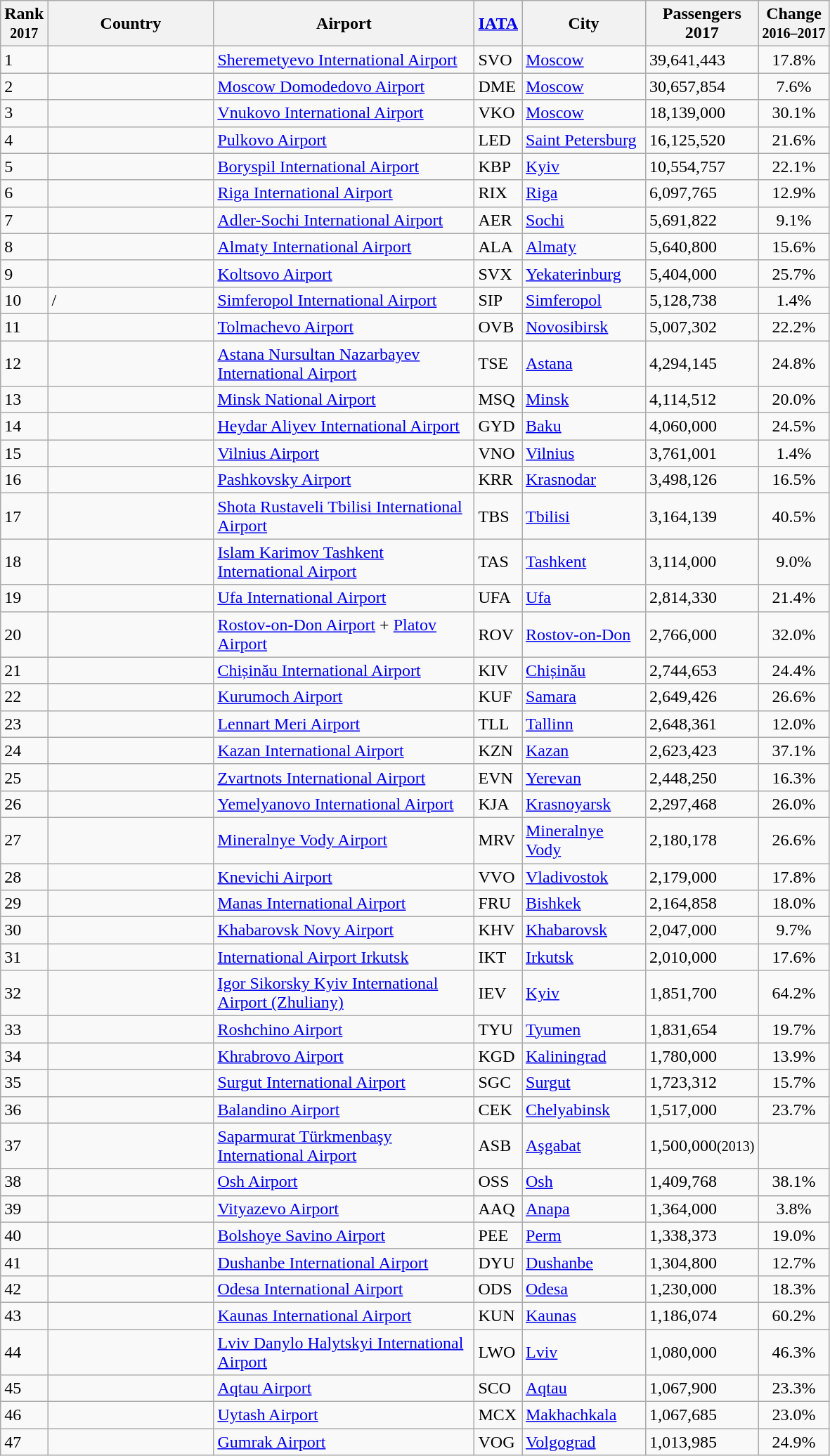<table class="wikitable sortable">
<tr>
<th>Rank<br><small>2017</small></th>
<th style="width:150px;">Country</th>
<th style="width:240px;">Airport</th>
<th><a href='#'>IATA</a></th>
<th style="width:110px;">City</th>
<th>Passengers<br>2017</th>
<th>Change<br><small>2016–2017</small></th>
</tr>
<tr>
<td>1</td>
<td></td>
<td><a href='#'>Sheremetyevo International Airport</a></td>
<td>SVO</td>
<td><a href='#'>Moscow</a></td>
<td>39,641,443</td>
<td align=center>17.8%</td>
</tr>
<tr>
<td>2</td>
<td></td>
<td><a href='#'>Moscow Domodedovo Airport</a></td>
<td>DME</td>
<td><a href='#'>Moscow</a></td>
<td>30,657,854</td>
<td align=center>7.6%</td>
</tr>
<tr>
<td>3</td>
<td></td>
<td><a href='#'>Vnukovo International Airport</a></td>
<td>VKO</td>
<td><a href='#'>Moscow</a></td>
<td>18,139,000</td>
<td align=center>30.1%</td>
</tr>
<tr>
<td>4</td>
<td></td>
<td><a href='#'>Pulkovo Airport</a></td>
<td>LED</td>
<td><a href='#'>Saint Petersburg</a></td>
<td>16,125,520</td>
<td align=center>21.6%</td>
</tr>
<tr>
<td>5</td>
<td></td>
<td><a href='#'>Boryspil International Airport</a></td>
<td>KBP</td>
<td><a href='#'>Kyiv</a></td>
<td>10,554,757</td>
<td align="center">22.1%</td>
</tr>
<tr>
<td>6</td>
<td></td>
<td><a href='#'>Riga International Airport</a></td>
<td>RIX</td>
<td><a href='#'>Riga</a></td>
<td>6,097,765</td>
<td align=center>12.9%</td>
</tr>
<tr>
<td>7</td>
<td></td>
<td><a href='#'>Adler-Sochi International Airport</a></td>
<td>AER</td>
<td><a href='#'>Sochi</a></td>
<td>5,691,822</td>
<td align=center>9.1%</td>
</tr>
<tr>
<td>8</td>
<td></td>
<td><a href='#'>Almaty International Airport</a></td>
<td>ALA</td>
<td><a href='#'>Almaty</a></td>
<td>5,640,800</td>
<td align=center>15.6%</td>
</tr>
<tr>
<td>9</td>
<td></td>
<td><a href='#'>Koltsovo Airport</a></td>
<td>SVX</td>
<td><a href='#'>Yekaterinburg</a></td>
<td>5,404,000</td>
<td align=center>25.7%</td>
</tr>
<tr>
<td>10</td>
<td>/</td>
<td><a href='#'>Simferopol International Airport</a></td>
<td>SIP</td>
<td><a href='#'>Simferopol</a></td>
<td>5,128,738</td>
<td align=center>1.4%</td>
</tr>
<tr>
<td>11</td>
<td></td>
<td><a href='#'>Tolmachevo Airport</a></td>
<td>OVB</td>
<td><a href='#'>Novosibirsk</a></td>
<td>5,007,302</td>
<td align=center>22.2%</td>
</tr>
<tr>
<td>12</td>
<td></td>
<td><a href='#'>Astana Nursultan Nazarbayev International Airport</a></td>
<td>TSE</td>
<td><a href='#'>Astana</a></td>
<td>4,294,145</td>
<td align=center>24.8%</td>
</tr>
<tr>
<td>13</td>
<td></td>
<td><a href='#'>Minsk National Airport</a></td>
<td>MSQ</td>
<td><a href='#'>Minsk</a></td>
<td>4,114,512</td>
<td align=center>20.0%</td>
</tr>
<tr>
<td>14</td>
<td></td>
<td><a href='#'>Heydar Aliyev International Airport</a></td>
<td>GYD</td>
<td><a href='#'>Baku</a></td>
<td>4,060,000</td>
<td align=center>24.5%</td>
</tr>
<tr>
<td>15</td>
<td></td>
<td><a href='#'>Vilnius Airport</a></td>
<td>VNO</td>
<td><a href='#'>Vilnius</a></td>
<td>3,761,001</td>
<td align=center>1.4%</td>
</tr>
<tr>
<td>16</td>
<td></td>
<td><a href='#'>Pashkovsky Airport</a></td>
<td>KRR</td>
<td><a href='#'>Krasnodar</a></td>
<td>3,498,126</td>
<td align=center>16.5%</td>
</tr>
<tr>
<td>17</td>
<td></td>
<td><a href='#'>Shota Rustaveli Tbilisi International Airport</a></td>
<td>TBS</td>
<td><a href='#'>Tbilisi</a></td>
<td>3,164,139</td>
<td align=center>40.5%</td>
</tr>
<tr>
<td>18</td>
<td></td>
<td><a href='#'>Islam Karimov Tashkent International Airport</a></td>
<td>TAS</td>
<td><a href='#'>Tashkent</a></td>
<td>3,114,000</td>
<td align=center>9.0%</td>
</tr>
<tr>
<td>19</td>
<td></td>
<td><a href='#'>Ufa International Airport</a></td>
<td>UFA</td>
<td><a href='#'>Ufa</a></td>
<td>2,814,330</td>
<td align=center>21.4%</td>
</tr>
<tr>
<td>20</td>
<td></td>
<td><a href='#'>Rostov-on-Don Airport</a> + <a href='#'>Platov Airport</a></td>
<td>ROV</td>
<td><a href='#'>Rostov-on-Don</a></td>
<td>2,766,000</td>
<td align=center>32.0%</td>
</tr>
<tr>
<td>21</td>
<td></td>
<td><a href='#'>Chișinău International Airport</a></td>
<td>KIV</td>
<td><a href='#'>Chișinău</a></td>
<td>2,744,653</td>
<td align=center>24.4%</td>
</tr>
<tr>
<td>22</td>
<td></td>
<td><a href='#'>Kurumoch Airport</a></td>
<td>KUF</td>
<td><a href='#'>Samara</a></td>
<td>2,649,426</td>
<td align=center>26.6%</td>
</tr>
<tr>
<td>23</td>
<td></td>
<td><a href='#'>Lennart Meri Airport</a></td>
<td>TLL</td>
<td><a href='#'>Tallinn</a></td>
<td>2,648,361</td>
<td align=center>12.0%</td>
</tr>
<tr>
<td>24</td>
<td></td>
<td><a href='#'>Kazan International Airport</a></td>
<td>KZN</td>
<td><a href='#'>Kazan</a></td>
<td>2,623,423</td>
<td align=center>37.1%</td>
</tr>
<tr>
<td>25</td>
<td></td>
<td><a href='#'>Zvartnots International Airport</a></td>
<td>EVN</td>
<td><a href='#'>Yerevan</a></td>
<td>2,448,250</td>
<td align=center>16.3%</td>
</tr>
<tr>
<td>26</td>
<td></td>
<td><a href='#'>Yemelyanovo International Airport</a></td>
<td>KJA</td>
<td><a href='#'>Krasnoyarsk</a></td>
<td>2,297,468</td>
<td align=center>26.0%</td>
</tr>
<tr>
<td>27</td>
<td></td>
<td><a href='#'>Mineralnye Vody Airport</a></td>
<td>MRV</td>
<td><a href='#'>Mineralnye Vody</a></td>
<td>2,180,178</td>
<td align=center>26.6%</td>
</tr>
<tr>
<td>28</td>
<td></td>
<td><a href='#'>Knevichi Airport</a></td>
<td>VVO</td>
<td><a href='#'>Vladivostok</a></td>
<td>2,179,000</td>
<td align=center>17.8%</td>
</tr>
<tr>
<td>29</td>
<td></td>
<td><a href='#'>Manas International Airport</a></td>
<td>FRU</td>
<td><a href='#'>Bishkek</a></td>
<td>2,164,858</td>
<td align=center>18.0%</td>
</tr>
<tr>
<td>30</td>
<td></td>
<td><a href='#'>Khabarovsk Novy Airport</a></td>
<td>KHV</td>
<td><a href='#'>Khabarovsk</a></td>
<td>2,047,000</td>
<td align=center>9.7%</td>
</tr>
<tr>
<td>31</td>
<td></td>
<td><a href='#'>International Airport Irkutsk</a></td>
<td>IKT</td>
<td><a href='#'>Irkutsk</a></td>
<td>2,010,000</td>
<td align=center>17.6%</td>
</tr>
<tr>
<td>32</td>
<td></td>
<td><a href='#'>Igor Sikorsky Kyiv International Airport (Zhuliany)</a></td>
<td>IEV</td>
<td><a href='#'>Kyiv</a></td>
<td>1,851,700</td>
<td align=center>64.2%</td>
</tr>
<tr>
<td>33</td>
<td></td>
<td><a href='#'>Roshchino Airport</a></td>
<td>TYU</td>
<td><a href='#'>Tyumen</a></td>
<td>1,831,654</td>
<td align=center>19.7%</td>
</tr>
<tr>
<td>34</td>
<td></td>
<td><a href='#'>Khrabrovo Airport</a></td>
<td>KGD</td>
<td><a href='#'>Kaliningrad</a></td>
<td>1,780,000</td>
<td align=center>13.9%</td>
</tr>
<tr>
<td>35</td>
<td></td>
<td><a href='#'>Surgut International Airport</a></td>
<td>SGC</td>
<td><a href='#'>Surgut</a></td>
<td>1,723,312</td>
<td align=center>15.7%</td>
</tr>
<tr>
<td>36</td>
<td></td>
<td><a href='#'>Balandino Airport</a></td>
<td>CEK</td>
<td><a href='#'>Chelyabinsk</a></td>
<td>1,517,000</td>
<td align=center>23.7%</td>
</tr>
<tr>
<td>37</td>
<td></td>
<td><a href='#'>Saparmurat Türkmenbaşy International Airport</a></td>
<td>ASB</td>
<td><a href='#'>Aşgabat</a></td>
<td>1,500,000<small>(2013)</small></td>
<td align=center></td>
</tr>
<tr>
<td>38</td>
<td></td>
<td><a href='#'>Osh Airport</a></td>
<td>OSS</td>
<td><a href='#'>Osh</a></td>
<td>1,409,768</td>
<td align=center>38.1%</td>
</tr>
<tr>
<td>39</td>
<td></td>
<td><a href='#'>Vityazevo Airport</a></td>
<td>AAQ</td>
<td><a href='#'>Anapa</a></td>
<td>1,364,000</td>
<td align=center>3.8%</td>
</tr>
<tr>
<td>40</td>
<td></td>
<td><a href='#'>Bolshoye Savino Airport</a></td>
<td>PEE</td>
<td><a href='#'>Perm</a></td>
<td>1,338,373</td>
<td align=center>19.0%</td>
</tr>
<tr>
<td>41</td>
<td></td>
<td><a href='#'>Dushanbe International Airport</a></td>
<td>DYU</td>
<td><a href='#'>Dushanbe</a></td>
<td>1,304,800</td>
<td align=center>12.7%</td>
</tr>
<tr>
<td>42</td>
<td></td>
<td><a href='#'>Odesa International Airport</a></td>
<td>ODS</td>
<td><a href='#'>Odesa</a></td>
<td>1,230,000</td>
<td align=center>18.3%</td>
</tr>
<tr>
<td>43</td>
<td></td>
<td><a href='#'>Kaunas International Airport</a></td>
<td>KUN</td>
<td><a href='#'>Kaunas</a></td>
<td>1,186,074</td>
<td align=center>60.2%</td>
</tr>
<tr>
<td>44</td>
<td></td>
<td><a href='#'>Lviv Danylo Halytskyi International Airport</a></td>
<td>LWO</td>
<td><a href='#'>Lviv</a></td>
<td>1,080,000</td>
<td align=center>46.3%</td>
</tr>
<tr>
<td>45</td>
<td></td>
<td><a href='#'>Aqtau Airport</a></td>
<td>SCO</td>
<td><a href='#'>Aqtau</a></td>
<td>1,067,900</td>
<td align=center>23.3%</td>
</tr>
<tr>
<td>46</td>
<td></td>
<td><a href='#'>Uytash Airport</a></td>
<td>MCX</td>
<td><a href='#'>Makhachkala</a></td>
<td>1,067,685</td>
<td align=center>23.0%</td>
</tr>
<tr>
<td>47</td>
<td></td>
<td><a href='#'>Gumrak Airport</a></td>
<td>VOG</td>
<td><a href='#'>Volgograd</a></td>
<td>1,013,985</td>
<td align=center>24.9%</td>
</tr>
</table>
